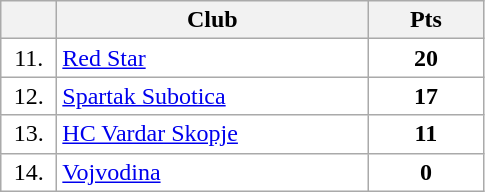<table class="wikitable">
<tr>
<th width="30"></th>
<th width="200">Club</th>
<th width="70">Pts</th>
</tr>
<tr bgcolor="#FFFFFF" align="center">
<td>11.</td>
<td align="left"><a href='#'>Red Star</a></td>
<td><strong>20</strong></td>
</tr>
<tr bgcolor="#FFFFFF" align="center">
<td>12.</td>
<td align="left"><a href='#'>Spartak Subotica</a></td>
<td><strong>17</strong></td>
</tr>
<tr bgcolor="#FFFFFF" align="center">
<td>13.</td>
<td align="left"><a href='#'>HC Vardar Skopje</a></td>
<td><strong>11</strong></td>
</tr>
<tr bgcolor="#FFFFFF" align="center">
<td>14.</td>
<td align="left"><a href='#'>Vojvodina</a></td>
<td><strong>0</strong></td>
</tr>
</table>
